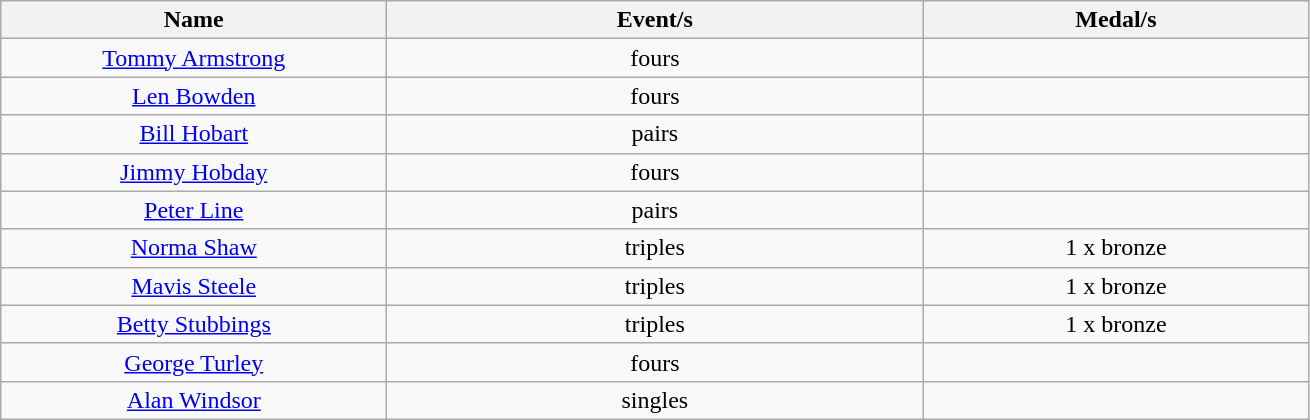<table class="wikitable" style="text-align: center">
<tr>
<th width=250>Name</th>
<th width=350>Event/s</th>
<th width=250>Medal/s</th>
</tr>
<tr>
<td><a href='#'>Tommy Armstrong</a></td>
<td>fours</td>
<td></td>
</tr>
<tr>
<td><a href='#'>Len Bowden</a></td>
<td>fours</td>
<td></td>
</tr>
<tr>
<td><a href='#'>Bill Hobart</a></td>
<td>pairs</td>
<td></td>
</tr>
<tr>
<td><a href='#'>Jimmy Hobday</a></td>
<td>fours</td>
<td></td>
</tr>
<tr>
<td><a href='#'>Peter Line</a></td>
<td>pairs</td>
<td></td>
</tr>
<tr>
<td><a href='#'>Norma Shaw</a></td>
<td>triples</td>
<td>1 x bronze</td>
</tr>
<tr>
<td><a href='#'>Mavis Steele</a></td>
<td>triples</td>
<td>1 x bronze</td>
</tr>
<tr>
<td><a href='#'>Betty Stubbings</a></td>
<td>triples</td>
<td>1 x bronze</td>
</tr>
<tr>
<td><a href='#'>George Turley</a></td>
<td>fours</td>
<td></td>
</tr>
<tr>
<td><a href='#'>Alan Windsor</a></td>
<td>singles</td>
<td></td>
</tr>
</table>
